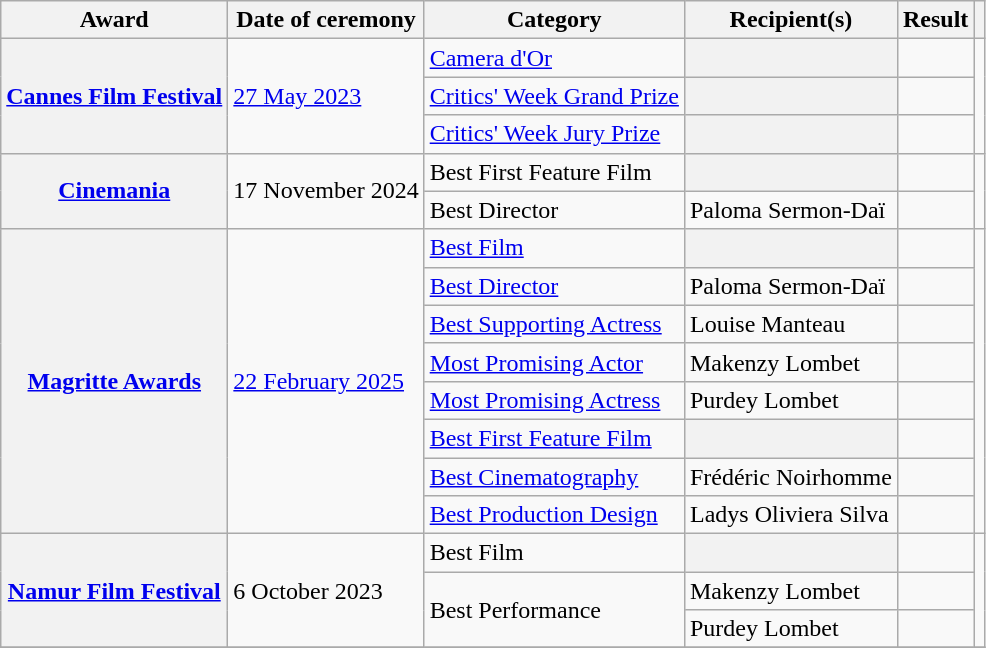<table class="wikitable sortable plainrowheaders">
<tr>
<th scope="col">Award</th>
<th scope="col">Date of ceremony</th>
<th scope="col">Category</th>
<th scope="col">Recipient(s)</th>
<th scope="col">Result</th>
<th scope="col" class="unsortable"></th>
</tr>
<tr>
<th scope="row" rowspan="3"><a href='#'>Cannes Film Festival</a></th>
<td rowspan="3"><a href='#'>27 May 2023</a></td>
<td><a href='#'>Camera d'Or</a></td>
<th></th>
<td></td>
<td rowspan="3" align="center"></td>
</tr>
<tr>
<td><a href='#'>Critics' Week Grand Prize</a></td>
<th></th>
<td></td>
</tr>
<tr>
<td><a href='#'>Critics' Week Jury Prize</a></td>
<th></th>
<td></td>
</tr>
<tr>
<th scope="row" rowspan="2"><a href='#'>Cinemania</a></th>
<td rowspan="2">17 November 2024</td>
<td>Best First Feature Film</td>
<th></th>
<td></td>
<td rowspan="2" align="center"></td>
</tr>
<tr>
<td>Best Director</td>
<td>Paloma Sermon-Daï</td>
<td></td>
</tr>
<tr>
<th scope="row" rowspan="8"><a href='#'>Magritte Awards</a></th>
<td rowspan="8"><a href='#'>22 February 2025</a></td>
<td><a href='#'>Best Film</a></td>
<th></th>
<td></td>
<td rowspan="8" align="center"></td>
</tr>
<tr>
<td><a href='#'>Best Director</a></td>
<td>Paloma Sermon-Daï</td>
<td></td>
</tr>
<tr>
<td><a href='#'>Best Supporting Actress</a></td>
<td>Louise Manteau</td>
<td></td>
</tr>
<tr>
<td><a href='#'>Most Promising Actor</a></td>
<td>Makenzy Lombet</td>
<td></td>
</tr>
<tr>
<td><a href='#'>Most Promising Actress</a></td>
<td>Purdey Lombet</td>
<td></td>
</tr>
<tr>
<td><a href='#'>Best First Feature Film</a></td>
<th></th>
<td></td>
</tr>
<tr>
<td><a href='#'>Best Cinematography</a></td>
<td>Frédéric Noirhomme</td>
<td></td>
</tr>
<tr>
<td><a href='#'>Best Production Design</a></td>
<td>Ladys Oliviera Silva</td>
<td></td>
</tr>
<tr>
<th scope="row" rowspan="3"><a href='#'>Namur Film Festival</a></th>
<td rowspan="3">6 October 2023</td>
<td>Best Film</td>
<th></th>
<td></td>
<td rowspan="3" align="center"></td>
</tr>
<tr>
<td rowspan=2>Best Performance</td>
<td>Makenzy Lombet</td>
<td></td>
</tr>
<tr>
<td>Purdey Lombet</td>
<td></td>
</tr>
<tr>
</tr>
</table>
